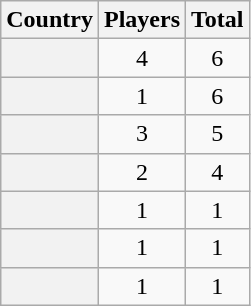<table class="sortable plainrowheaders wikitable">
<tr>
<th scope="col">Country</th>
<th scope="col">Players</th>
<th scope="col">Total</th>
</tr>
<tr>
<th scope="row"></th>
<td style="text-align:center">4</td>
<td style="text-align:center">6</td>
</tr>
<tr>
<th scope="row"></th>
<td style="text-align:center">1</td>
<td style="text-align:center">6</td>
</tr>
<tr>
<th scope="row"></th>
<td style="text-align:center">3</td>
<td style="text-align:center">5</td>
</tr>
<tr>
<th scope="row"></th>
<td style="text-align:center">2</td>
<td style="text-align:center">4</td>
</tr>
<tr>
<th scope="row"></th>
<td style="text-align:center">1</td>
<td style="text-align:center">1</td>
</tr>
<tr>
<th scope="row"></th>
<td style="text-align:center">1</td>
<td style="text-align:center">1</td>
</tr>
<tr>
<th scope="row"></th>
<td style="text-align:center">1</td>
<td style="text-align:center">1</td>
</tr>
</table>
